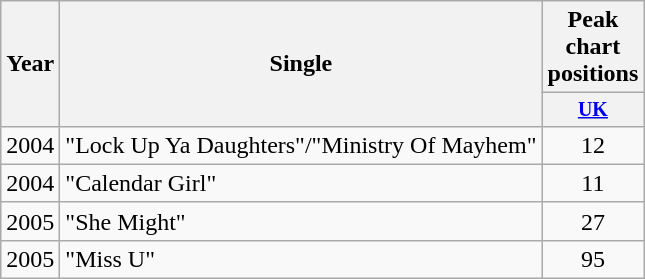<table class="wikitable" style="text-align:center;">
<tr>
<th rowspan="2">Year</th>
<th rowspan="2">Single</th>
<th>Peak chart positions</th>
</tr>
<tr style="font-size:smaller;">
<th style="width:40px;"><a href='#'>UK</a></th>
</tr>
<tr>
<td>2004</td>
<td style="text-align:left;">"Lock Up Ya Daughters"/"Ministry Of Mayhem"</td>
<td>12</td>
</tr>
<tr>
<td>2004</td>
<td style="text-align:left;">"Calendar Girl"</td>
<td>11</td>
</tr>
<tr>
<td>2005</td>
<td style="text-align:left;">"She Might"</td>
<td>27</td>
</tr>
<tr>
<td>2005</td>
<td style="text-align:left;">"Miss U"</td>
<td>95</td>
</tr>
</table>
